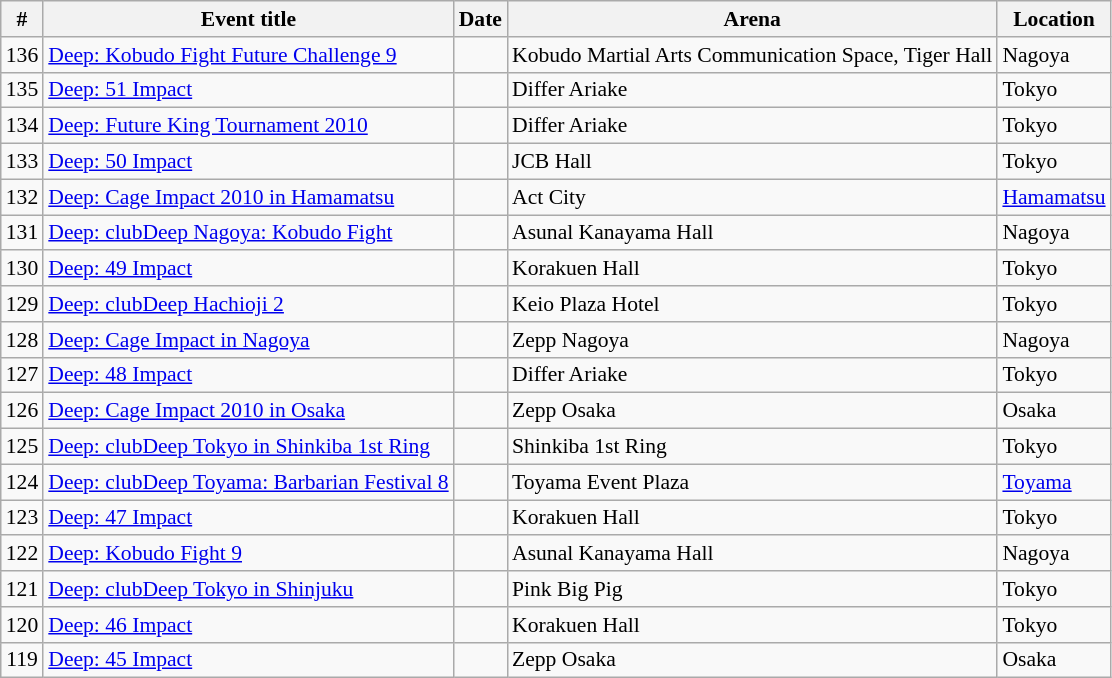<table class="sortable wikitable succession-box" style="font-size:90%;">
<tr>
<th scope="col">#</th>
<th scope="col">Event title</th>
<th scope="col">Date</th>
<th scope="col">Arena</th>
<th scope="col">Location</th>
</tr>
<tr>
<td align=center>136</td>
<td><a href='#'>Deep: Kobudo Fight Future Challenge 9</a></td>
<td></td>
<td>Kobudo Martial Arts Communication Space, Tiger Hall</td>
<td>Nagoya</td>
</tr>
<tr>
<td align=center>135</td>
<td><a href='#'>Deep: 51 Impact</a></td>
<td></td>
<td>Differ Ariake</td>
<td>Tokyo</td>
</tr>
<tr>
<td align=center>134</td>
<td><a href='#'>Deep: Future King Tournament 2010</a></td>
<td></td>
<td>Differ Ariake</td>
<td>Tokyo</td>
</tr>
<tr>
<td align=center>133</td>
<td><a href='#'>Deep: 50 Impact</a></td>
<td></td>
<td>JCB Hall</td>
<td>Tokyo</td>
</tr>
<tr>
<td align=center>132</td>
<td><a href='#'>Deep: Cage Impact 2010 in Hamamatsu</a></td>
<td></td>
<td>Act City</td>
<td><a href='#'>Hamamatsu</a></td>
</tr>
<tr>
<td align=center>131</td>
<td><a href='#'>Deep: clubDeep Nagoya: Kobudo Fight</a></td>
<td></td>
<td>Asunal Kanayama Hall</td>
<td>Nagoya</td>
</tr>
<tr>
<td align=center>130</td>
<td><a href='#'>Deep: 49 Impact</a></td>
<td></td>
<td>Korakuen Hall</td>
<td>Tokyo</td>
</tr>
<tr>
<td align=center>129</td>
<td><a href='#'>Deep: clubDeep Hachioji 2</a></td>
<td></td>
<td>Keio Plaza Hotel</td>
<td>Tokyo</td>
</tr>
<tr>
<td align=center>128</td>
<td><a href='#'>Deep: Cage Impact in Nagoya</a></td>
<td></td>
<td>Zepp Nagoya</td>
<td>Nagoya</td>
</tr>
<tr>
<td align=center>127</td>
<td><a href='#'>Deep: 48 Impact</a></td>
<td></td>
<td>Differ Ariake</td>
<td>Tokyo</td>
</tr>
<tr>
<td align=center>126</td>
<td><a href='#'>Deep: Cage Impact 2010 in Osaka</a></td>
<td></td>
<td>Zepp Osaka</td>
<td>Osaka</td>
</tr>
<tr>
<td align=center>125</td>
<td><a href='#'>Deep: clubDeep Tokyo in Shinkiba 1st Ring</a></td>
<td></td>
<td>Shinkiba 1st Ring</td>
<td>Tokyo</td>
</tr>
<tr>
<td align=center>124</td>
<td><a href='#'>Deep: clubDeep Toyama: Barbarian Festival 8</a></td>
<td></td>
<td>Toyama Event Plaza</td>
<td><a href='#'>Toyama</a></td>
</tr>
<tr>
<td align=center>123</td>
<td><a href='#'>Deep: 47 Impact</a></td>
<td></td>
<td>Korakuen Hall</td>
<td>Tokyo</td>
</tr>
<tr>
<td align=center>122</td>
<td><a href='#'>Deep: Kobudo Fight 9</a></td>
<td></td>
<td>Asunal Kanayama Hall</td>
<td>Nagoya</td>
</tr>
<tr>
<td align=center>121</td>
<td><a href='#'>Deep: clubDeep Tokyo in Shinjuku</a></td>
<td></td>
<td>Pink Big Pig</td>
<td>Tokyo</td>
</tr>
<tr>
<td align=center>120</td>
<td><a href='#'>Deep: 46 Impact</a></td>
<td></td>
<td>Korakuen Hall</td>
<td>Tokyo</td>
</tr>
<tr>
<td align=center>119</td>
<td><a href='#'>Deep: 45 Impact</a></td>
<td></td>
<td>Zepp Osaka</td>
<td>Osaka</td>
</tr>
</table>
